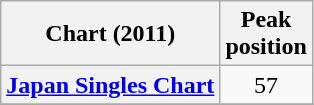<table class="wikitable sortable plainrowheaders">
<tr>
<th scope="col">Chart (2011)</th>
<th scope="col">Peak<br>position</th>
</tr>
<tr>
<th scope="row"><a href='#'>Japan Singles Chart</a></th>
<td style="text-align:center;">57</td>
</tr>
<tr>
</tr>
</table>
